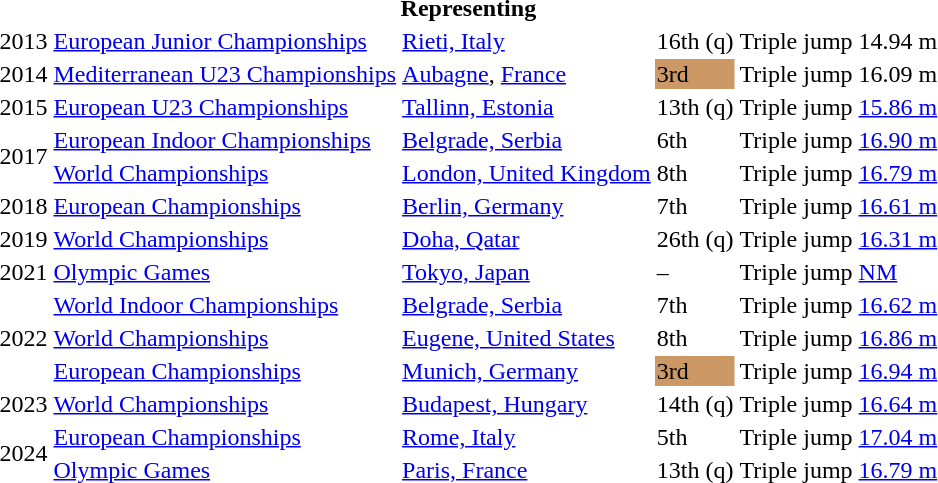<table>
<tr>
<th colspan="6">Representing </th>
</tr>
<tr>
<td>2013</td>
<td><a href='#'>European Junior Championships</a></td>
<td><a href='#'>Rieti, Italy</a></td>
<td>16th (q)</td>
<td>Triple jump</td>
<td>14.94 m</td>
</tr>
<tr>
<td>2014</td>
<td><a href='#'>Mediterranean U23 Championships</a></td>
<td><a href='#'>Aubagne</a>, <a href='#'>France</a></td>
<td bgcolor=cc9966>3rd</td>
<td>Triple jump</td>
<td>16.09 m</td>
</tr>
<tr>
<td>2015</td>
<td><a href='#'>European U23 Championships</a></td>
<td><a href='#'>Tallinn, Estonia</a></td>
<td>13th (q)</td>
<td>Triple jump</td>
<td><a href='#'>15.86 m</a></td>
</tr>
<tr>
<td rowspan=2>2017</td>
<td><a href='#'>European Indoor Championships</a></td>
<td><a href='#'>Belgrade, Serbia</a></td>
<td>6th</td>
<td>Triple jump</td>
<td><a href='#'>16.90 m</a></td>
</tr>
<tr>
<td><a href='#'>World Championships</a></td>
<td><a href='#'>London, United Kingdom</a></td>
<td>8th</td>
<td>Triple jump</td>
<td><a href='#'>16.79 m</a></td>
</tr>
<tr>
<td>2018</td>
<td><a href='#'>European Championships</a></td>
<td><a href='#'>Berlin, Germany</a></td>
<td>7th</td>
<td>Triple jump</td>
<td><a href='#'>16.61 m</a></td>
</tr>
<tr>
<td>2019</td>
<td><a href='#'>World Championships</a></td>
<td><a href='#'>Doha, Qatar</a></td>
<td>26th (q)</td>
<td>Triple jump</td>
<td><a href='#'>16.31 m</a></td>
</tr>
<tr>
<td>2021</td>
<td><a href='#'>Olympic Games</a></td>
<td><a href='#'>Tokyo, Japan</a></td>
<td>–</td>
<td>Triple jump</td>
<td><a href='#'>NM</a></td>
</tr>
<tr>
<td rowspan=3>2022</td>
<td><a href='#'>World Indoor Championships</a></td>
<td><a href='#'>Belgrade, Serbia</a></td>
<td>7th</td>
<td>Triple jump</td>
<td><a href='#'>16.62 m</a></td>
</tr>
<tr>
<td><a href='#'>World Championships</a></td>
<td><a href='#'>Eugene, United States</a></td>
<td>8th</td>
<td>Triple jump</td>
<td><a href='#'>16.86 m</a></td>
</tr>
<tr>
<td><a href='#'>European Championships</a></td>
<td><a href='#'>Munich, Germany</a></td>
<td bgcolor=cc9966>3rd</td>
<td>Triple jump</td>
<td><a href='#'>16.94 m</a></td>
</tr>
<tr>
<td>2023</td>
<td><a href='#'>World Championships</a></td>
<td><a href='#'>Budapest, Hungary</a></td>
<td>14th (q)</td>
<td>Triple jump</td>
<td><a href='#'>16.64 m</a></td>
</tr>
<tr>
<td rowspan=2>2024</td>
<td><a href='#'>European Championships</a></td>
<td><a href='#'>Rome, Italy</a></td>
<td>5th</td>
<td>Triple jump</td>
<td><a href='#'>17.04 m</a></td>
</tr>
<tr>
<td><a href='#'>Olympic Games</a></td>
<td><a href='#'>Paris, France</a></td>
<td>13th (q)</td>
<td>Triple jump</td>
<td><a href='#'>16.79 m</a></td>
</tr>
</table>
